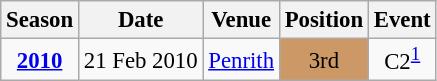<table class="wikitable" style="text-align:center; font-size:95%;">
<tr>
<th>Season</th>
<th>Date</th>
<th>Venue</th>
<th>Position</th>
<th>Event</th>
</tr>
<tr>
<td><strong><a href='#'>2010</a></strong></td>
<td align=right>21 Feb 2010</td>
<td align=left><a href='#'>Penrith</a></td>
<td bgcolor=cc9966>3rd</td>
<td>C2<sup><a href='#'>1</a></sup></td>
</tr>
</table>
